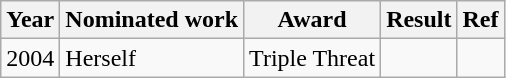<table class="wikitable">
<tr>
<th>Year</th>
<th>Nominated work</th>
<th>Award</th>
<th>Result</th>
<th>Ref</th>
</tr>
<tr>
<td>2004</td>
<td>Herself</td>
<td>Triple Threat</td>
<td></td>
<td></td>
</tr>
</table>
